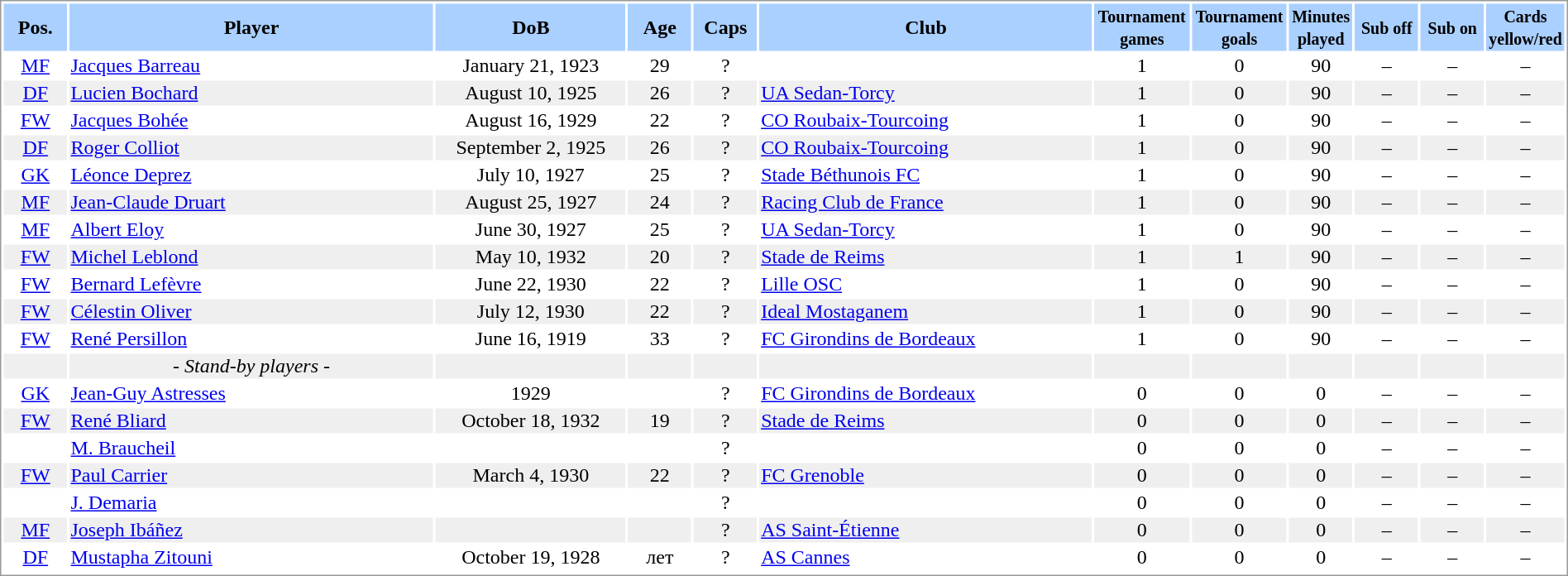<table border="0" width="100%" style="border: 1px solid #999; background-color:#FFFFFF; text-align:center">
<tr align="center" bgcolor="#AAD0FF">
<th width=4%>Pos.</th>
<th width=23%>Player</th>
<th width=12%>DoB</th>
<th width=4%>Age</th>
<th width=4%>Caps</th>
<th width=21%>Club</th>
<th width=6%><small>Tournament<br>games</small></th>
<th width=6%><small>Tournament<br>goals</small></th>
<th width=4%><small>Minutes<br>played</small></th>
<th width=4%><small>Sub off</small></th>
<th width=4%><small>Sub on</small></th>
<th width=4%><small>Cards<br>yellow/red</small></th>
</tr>
<tr>
<td><a href='#'>MF</a></td>
<td align="left"><a href='#'>Jacques Barreau</a></td>
<td>January 21, 1923</td>
<td>29</td>
<td>?</td>
<td align="left"></td>
<td>1</td>
<td>0</td>
<td>90</td>
<td>–</td>
<td>–</td>
<td>–</td>
</tr>
<tr bgcolor="#EFEFEF">
<td><a href='#'>DF</a></td>
<td align="left"><a href='#'>Lucien Bochard</a></td>
<td>August 10, 1925</td>
<td>26</td>
<td>?</td>
<td align="left"> <a href='#'>UA Sedan-Torcy</a></td>
<td>1</td>
<td>0</td>
<td>90</td>
<td>–</td>
<td>–</td>
<td>–</td>
</tr>
<tr>
<td><a href='#'>FW</a></td>
<td align="left"><a href='#'>Jacques Bohée</a></td>
<td>August 16, 1929</td>
<td>22</td>
<td>?</td>
<td align="left"> <a href='#'>CO Roubaix-Tourcoing</a></td>
<td>1</td>
<td>0</td>
<td>90</td>
<td>–</td>
<td>–</td>
<td>–</td>
</tr>
<tr bgcolor="#EFEFEF">
<td><a href='#'>DF</a></td>
<td align="left"><a href='#'>Roger Colliot</a></td>
<td>September 2, 1925</td>
<td>26</td>
<td>?</td>
<td align="left"> <a href='#'>CO Roubaix-Tourcoing</a></td>
<td>1</td>
<td>0</td>
<td>90</td>
<td>–</td>
<td>–</td>
<td>–</td>
</tr>
<tr>
<td><a href='#'>GK</a></td>
<td align="left"><a href='#'>Léonce Deprez</a></td>
<td>July 10, 1927</td>
<td>25</td>
<td>?</td>
<td align="left"> <a href='#'>Stade Béthunois FC</a></td>
<td>1</td>
<td>0</td>
<td>90</td>
<td>–</td>
<td>–</td>
<td>–</td>
</tr>
<tr bgcolor="#EFEFEF">
<td><a href='#'>MF</a></td>
<td align="left"><a href='#'>Jean-Claude Druart</a></td>
<td>August 25, 1927</td>
<td>24</td>
<td>?</td>
<td align="left"> <a href='#'>Racing Club de France</a></td>
<td>1</td>
<td>0</td>
<td>90</td>
<td>–</td>
<td>–</td>
<td>–</td>
</tr>
<tr>
<td><a href='#'>MF</a></td>
<td align="left"><a href='#'>Albert Eloy</a></td>
<td>June 30, 1927</td>
<td>25</td>
<td>?</td>
<td align="left"> <a href='#'>UA Sedan-Torcy</a></td>
<td>1</td>
<td>0</td>
<td>90</td>
<td>–</td>
<td>–</td>
<td>–</td>
</tr>
<tr bgcolor="#EFEFEF">
<td><a href='#'>FW</a></td>
<td align="left"><a href='#'>Michel Leblond</a></td>
<td>May 10, 1932</td>
<td>20</td>
<td>?</td>
<td align="left"> <a href='#'>Stade de Reims</a></td>
<td>1</td>
<td>1</td>
<td>90</td>
<td>–</td>
<td>–</td>
<td>–</td>
</tr>
<tr>
<td><a href='#'>FW</a></td>
<td align="left"><a href='#'>Bernard Lefèvre</a></td>
<td>June 22, 1930</td>
<td>22</td>
<td>?</td>
<td align="left"> <a href='#'>Lille OSC</a></td>
<td>1</td>
<td>0</td>
<td>90</td>
<td>–</td>
<td>–</td>
<td>–</td>
</tr>
<tr bgcolor="#EFEFEF">
<td><a href='#'>FW</a></td>
<td align="left"><a href='#'>Célestin Oliver</a></td>
<td>July 12, 1930</td>
<td>22</td>
<td>?</td>
<td align="left"> <a href='#'>Ideal Mostaganem</a></td>
<td>1</td>
<td>0</td>
<td>90</td>
<td>–</td>
<td>–</td>
<td>–</td>
</tr>
<tr>
<td><a href='#'>FW</a></td>
<td align="left"><a href='#'>René Persillon</a></td>
<td>June 16, 1919</td>
<td>33</td>
<td>?</td>
<td align="left"> <a href='#'>FC Girondins de Bordeaux</a></td>
<td>1</td>
<td>0</td>
<td>90</td>
<td>–</td>
<td>–</td>
<td>–</td>
</tr>
<tr bgcolor="#EFEFEF">
<td></td>
<td>- <em>Stand-by players</em> -</td>
<td></td>
<td></td>
<td></td>
<td></td>
<td></td>
<td></td>
<td></td>
<td></td>
<td></td>
<td></td>
</tr>
<tr>
<td><a href='#'>GK</a></td>
<td align="left"><a href='#'>Jean-Guy Astresses</a></td>
<td>1929</td>
<td></td>
<td>?</td>
<td align="left"> <a href='#'>FC Girondins de Bordeaux</a></td>
<td>0</td>
<td>0</td>
<td>0</td>
<td>–</td>
<td>–</td>
<td>–</td>
</tr>
<tr bgcolor="#EFEFEF">
<td><a href='#'>FW</a></td>
<td align="left"><a href='#'>René Bliard</a></td>
<td>October 18, 1932</td>
<td>19</td>
<td>?</td>
<td align="left"> <a href='#'>Stade de Reims</a></td>
<td>0</td>
<td>0</td>
<td>0</td>
<td>–</td>
<td>–</td>
<td>–</td>
</tr>
<tr>
<td></td>
<td align="left"><a href='#'>M. Braucheil</a></td>
<td></td>
<td></td>
<td>?</td>
<td align="left"></td>
<td>0</td>
<td>0</td>
<td>0</td>
<td>–</td>
<td>–</td>
<td>–</td>
</tr>
<tr bgcolor="#EFEFEF">
<td><a href='#'>FW</a></td>
<td align="left"><a href='#'>Paul Carrier</a></td>
<td>March 4, 1930</td>
<td>22</td>
<td>?</td>
<td align="left"> <a href='#'>FC Grenoble</a></td>
<td>0</td>
<td>0</td>
<td>0</td>
<td>–</td>
<td>–</td>
<td>–</td>
</tr>
<tr>
<td></td>
<td align="left"><a href='#'>J. Demaria</a></td>
<td></td>
<td></td>
<td>?</td>
<td align="left"></td>
<td>0</td>
<td>0</td>
<td>0</td>
<td>–</td>
<td>–</td>
<td>–</td>
</tr>
<tr bgcolor="#EFEFEF">
<td><a href='#'>MF</a></td>
<td align="left"><a href='#'>Joseph Ibáñez</a></td>
<td></td>
<td></td>
<td>?</td>
<td align="left"> <a href='#'>AS Saint-Étienne</a></td>
<td>0</td>
<td>0</td>
<td>0</td>
<td>–</td>
<td>–</td>
<td>–</td>
</tr>
<tr>
<td><a href='#'>DF</a></td>
<td align="left"><a href='#'>Mustapha Zitouni</a></td>
<td>October 19, 1928</td>
<td>лет</td>
<td>?</td>
<td align="left"> <a href='#'>AS Cannes</a></td>
<td>0</td>
<td>0</td>
<td>0</td>
<td>–</td>
<td>–</td>
<td>–</td>
</tr>
<tr>
</tr>
</table>
